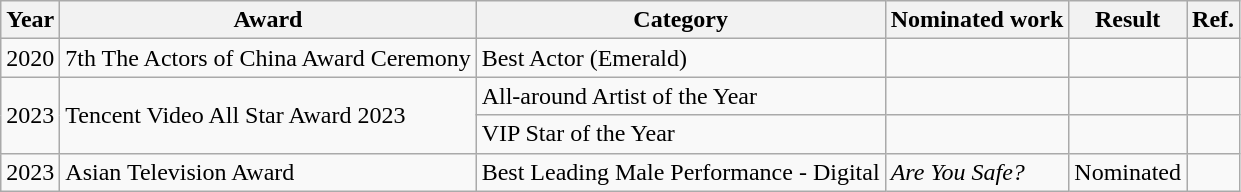<table class="wikitable">
<tr>
<th>Year</th>
<th>Award</th>
<th>Category</th>
<th>Nominated work</th>
<th>Result</th>
<th>Ref.</th>
</tr>
<tr>
<td>2020</td>
<td>7th The Actors of China Award Ceremony</td>
<td>Best Actor (Emerald)</td>
<td></td>
<td></td>
<td></td>
</tr>
<tr>
<td rowspan="2">2023</td>
<td rowspan="2">Tencent Video All Star Award 2023</td>
<td>All-around Artist of the Year</td>
<td></td>
<td></td>
<td></td>
</tr>
<tr>
<td>VIP Star of the Year</td>
<td></td>
<td></td>
<td></td>
</tr>
<tr>
<td>2023</td>
<td>Asian Television Award</td>
<td>Best Leading Male Performance - Digital</td>
<td><em>Are You Safe?</em></td>
<td>Nominated</td>
<td></td>
</tr>
</table>
